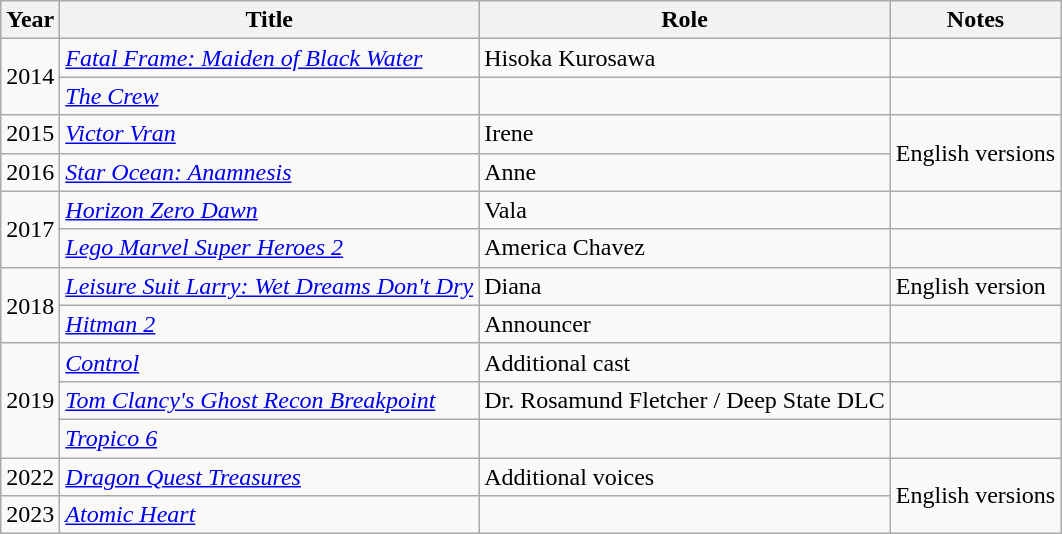<table class="wikitable sortable">
<tr>
<th>Year</th>
<th>Title</th>
<th>Role</th>
<th class="unsortable">Notes</th>
</tr>
<tr>
<td rowspan="2">2014</td>
<td><em><a href='#'>Fatal Frame: Maiden of Black Water</a></em></td>
<td>Hisoka Kurosawa</td>
<td></td>
</tr>
<tr>
<td><em><a href='#'>The Crew</a></em></td>
<td></td>
<td></td>
</tr>
<tr>
<td>2015</td>
<td><em><a href='#'>Victor Vran</a></em></td>
<td>Irene</td>
<td rowspan="2">English versions</td>
</tr>
<tr>
<td>2016</td>
<td><em><a href='#'>Star Ocean: Anamnesis</a></em></td>
<td>Anne</td>
</tr>
<tr>
<td rowspan="2">2017</td>
<td><em><a href='#'>Horizon Zero Dawn</a></em></td>
<td>Vala</td>
<td></td>
</tr>
<tr>
<td><em><a href='#'>Lego Marvel Super Heroes 2</a></em></td>
<td>America Chavez</td>
<td></td>
</tr>
<tr>
<td rowspan="2">2018</td>
<td><em><a href='#'>Leisure Suit Larry: Wet Dreams Don't Dry</a></em></td>
<td>Diana</td>
<td>English version</td>
</tr>
<tr>
<td><em><a href='#'>Hitman 2</a></em></td>
<td>Announcer</td>
<td></td>
</tr>
<tr>
<td rowspan="3">2019</td>
<td><em><a href='#'>Control</a></em></td>
<td>Additional cast</td>
<td></td>
</tr>
<tr>
<td><em><a href='#'>Tom Clancy's Ghost Recon Breakpoint</a></em></td>
<td>Dr. Rosamund Fletcher / Deep State DLC</td>
<td></td>
</tr>
<tr>
<td><em><a href='#'>Tropico 6</a></em></td>
<td></td>
<td></td>
</tr>
<tr>
<td>2022</td>
<td><em><a href='#'>Dragon Quest Treasures</a></em></td>
<td>Additional voices</td>
<td rowspan="2">English versions</td>
</tr>
<tr>
<td>2023</td>
<td><em><a href='#'>Atomic Heart</a></em></td>
<td></td>
</tr>
</table>
